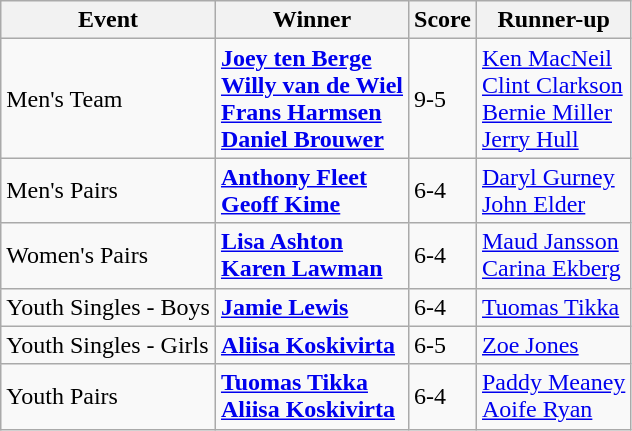<table class="wikitable">
<tr>
<th>Event</th>
<th>Winner</th>
<th>Score</th>
<th>Runner-up</th>
</tr>
<tr>
<td>Men's Team</td>
<td> <strong><a href='#'>Joey ten Berge</a><br><a href='#'>Willy van de Wiel</a><br><a href='#'>Frans Harmsen</a><br><a href='#'>Daniel Brouwer</a></strong></td>
<td>9-5</td>
<td> <a href='#'>Ken MacNeil</a><br><a href='#'>Clint Clarkson</a><br><a href='#'>Bernie Miller</a><br><a href='#'>Jerry Hull</a></td>
</tr>
<tr>
<td>Men's Pairs</td>
<td> <strong><a href='#'>Anthony Fleet</a><br><a href='#'>Geoff Kime</a></strong></td>
<td>6-4</td>
<td> <a href='#'>Daryl Gurney</a><br><a href='#'>John Elder</a></td>
</tr>
<tr>
<td>Women's Pairs</td>
<td> <strong><a href='#'>Lisa Ashton</a><br><a href='#'>Karen Lawman</a></strong></td>
<td>6-4</td>
<td> <a href='#'>Maud Jansson</a><br><a href='#'>Carina Ekberg</a></td>
</tr>
<tr>
<td>Youth Singles - Boys</td>
<td> <strong><a href='#'>Jamie Lewis</a></strong></td>
<td>6-4</td>
<td> <a href='#'>Tuomas Tikka</a></td>
</tr>
<tr>
<td>Youth Singles - Girls</td>
<td> <strong><a href='#'>Aliisa Koskivirta</a></strong></td>
<td>6-5</td>
<td> <a href='#'>Zoe Jones</a></td>
</tr>
<tr>
<td>Youth Pairs</td>
<td> <strong><a href='#'>Tuomas Tikka</a><br><a href='#'>Aliisa Koskivirta</a></strong></td>
<td>6-4</td>
<td> <a href='#'>Paddy Meaney</a><br><a href='#'>Aoife Ryan</a></td>
</tr>
</table>
